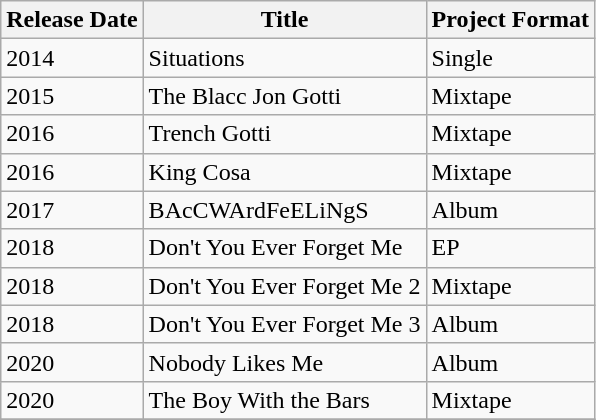<table class="wikitable">
<tr>
<th>Release Date</th>
<th>Title</th>
<th>Project Format</th>
</tr>
<tr>
<td>2014</td>
<td>Situations</td>
<td>Single</td>
</tr>
<tr>
<td>2015</td>
<td>The Blacc Jon Gotti</td>
<td>Mixtape</td>
</tr>
<tr>
<td>2016</td>
<td>Trench Gotti</td>
<td>Mixtape</td>
</tr>
<tr>
<td>2016</td>
<td>King Cosa</td>
<td>Mixtape</td>
</tr>
<tr>
<td>2017</td>
<td>BAcCWArdFeELiNgS</td>
<td>Album</td>
</tr>
<tr>
<td>2018</td>
<td>Don't You Ever Forget Me</td>
<td>EP</td>
</tr>
<tr>
<td>2018</td>
<td>Don't You Ever Forget Me 2</td>
<td>Mixtape</td>
</tr>
<tr>
<td>2018</td>
<td>Don't You Ever Forget Me 3</td>
<td>Album</td>
</tr>
<tr>
<td>2020</td>
<td>Nobody Likes Me</td>
<td>Album</td>
</tr>
<tr>
<td>2020</td>
<td>The Boy With the Bars</td>
<td>Mixtape</td>
</tr>
<tr>
</tr>
</table>
